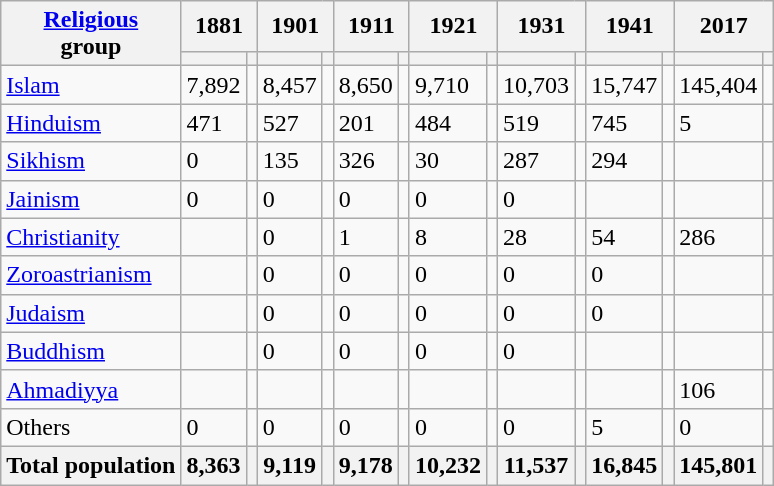<table class="wikitable collapsible sortable">
<tr>
<th rowspan="2"><a href='#'>Religious</a><br>group</th>
<th colspan="2">1881</th>
<th colspan="2">1901</th>
<th colspan="2">1911</th>
<th colspan="2">1921</th>
<th colspan="2">1931</th>
<th colspan="2">1941</th>
<th colspan="2">2017</th>
</tr>
<tr>
<th><a href='#'></a></th>
<th></th>
<th></th>
<th></th>
<th></th>
<th></th>
<th></th>
<th></th>
<th></th>
<th></th>
<th></th>
<th></th>
<th></th>
<th></th>
</tr>
<tr>
<td><a href='#'>Islam</a> </td>
<td>7,892</td>
<td></td>
<td>8,457</td>
<td></td>
<td>8,650</td>
<td></td>
<td>9,710</td>
<td></td>
<td>10,703</td>
<td></td>
<td>15,747</td>
<td></td>
<td>145,404</td>
<td></td>
</tr>
<tr>
<td><a href='#'>Hinduism</a> </td>
<td>471</td>
<td></td>
<td>527</td>
<td></td>
<td>201</td>
<td></td>
<td>484</td>
<td></td>
<td>519</td>
<td></td>
<td>745</td>
<td></td>
<td>5</td>
<td></td>
</tr>
<tr>
<td><a href='#'>Sikhism</a> </td>
<td>0</td>
<td></td>
<td>135</td>
<td></td>
<td>326</td>
<td></td>
<td>30</td>
<td></td>
<td>287</td>
<td></td>
<td>294</td>
<td></td>
<td></td>
<td></td>
</tr>
<tr>
<td><a href='#'>Jainism</a> </td>
<td>0</td>
<td></td>
<td>0</td>
<td></td>
<td>0</td>
<td></td>
<td>0</td>
<td></td>
<td>0</td>
<td></td>
<td></td>
<td></td>
<td></td>
<td></td>
</tr>
<tr>
<td><a href='#'>Christianity</a> </td>
<td></td>
<td></td>
<td>0</td>
<td></td>
<td>1</td>
<td></td>
<td>8</td>
<td></td>
<td>28</td>
<td></td>
<td>54</td>
<td></td>
<td>286</td>
<td></td>
</tr>
<tr>
<td><a href='#'>Zoroastrianism</a> </td>
<td></td>
<td></td>
<td>0</td>
<td></td>
<td>0</td>
<td></td>
<td>0</td>
<td></td>
<td>0</td>
<td></td>
<td>0</td>
<td></td>
<td></td>
<td></td>
</tr>
<tr>
<td><a href='#'>Judaism</a> </td>
<td></td>
<td></td>
<td>0</td>
<td></td>
<td>0</td>
<td></td>
<td>0</td>
<td></td>
<td>0</td>
<td></td>
<td>0</td>
<td></td>
<td></td>
<td></td>
</tr>
<tr>
<td><a href='#'>Buddhism</a> </td>
<td></td>
<td></td>
<td>0</td>
<td></td>
<td>0</td>
<td></td>
<td>0</td>
<td></td>
<td>0</td>
<td></td>
<td></td>
<td></td>
<td></td>
<td></td>
</tr>
<tr>
<td><a href='#'>Ahmadiyya</a> </td>
<td></td>
<td></td>
<td></td>
<td></td>
<td></td>
<td></td>
<td></td>
<td></td>
<td></td>
<td></td>
<td></td>
<td></td>
<td>106</td>
<td></td>
</tr>
<tr>
<td>Others</td>
<td>0</td>
<td></td>
<td>0</td>
<td></td>
<td>0</td>
<td></td>
<td>0</td>
<td></td>
<td>0</td>
<td></td>
<td>5</td>
<td></td>
<td>0</td>
<td></td>
</tr>
<tr>
<th>Total population</th>
<th>8,363</th>
<th></th>
<th>9,119</th>
<th></th>
<th>9,178</th>
<th></th>
<th>10,232</th>
<th></th>
<th>11,537</th>
<th></th>
<th>16,845</th>
<th></th>
<th>145,801</th>
<th></th>
</tr>
</table>
